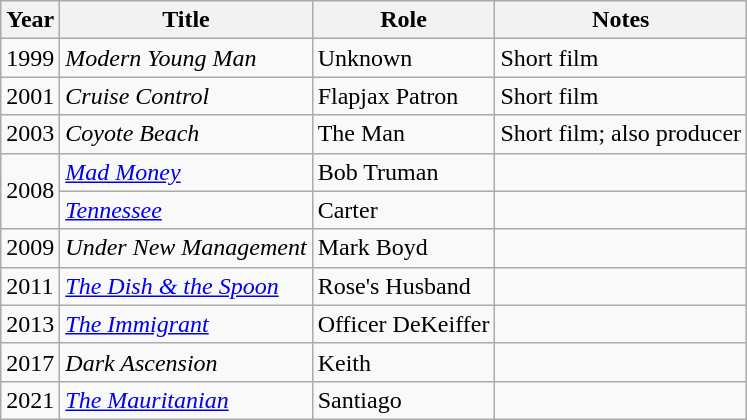<table class="wikitable sortable">
<tr>
<th>Year</th>
<th>Title</th>
<th>Role</th>
<th>Notes</th>
</tr>
<tr>
<td>1999</td>
<td><em>Modern Young Man</em></td>
<td>Unknown</td>
<td>Short film</td>
</tr>
<tr>
<td>2001</td>
<td><em>Cruise Control</em></td>
<td>Flapjax Patron</td>
<td>Short film</td>
</tr>
<tr>
<td>2003</td>
<td><em>Coyote Beach</em></td>
<td>The Man</td>
<td>Short film; also producer</td>
</tr>
<tr>
<td rowspan="2">2008</td>
<td><em><a href='#'>Mad Money</a></em></td>
<td>Bob Truman</td>
<td></td>
</tr>
<tr>
<td><em><a href='#'>Tennessee</a></em></td>
<td>Carter</td>
<td></td>
</tr>
<tr>
<td>2009</td>
<td><em>Under New Management</em></td>
<td>Mark Boyd</td>
<td></td>
</tr>
<tr>
<td>2011</td>
<td><em><a href='#'>The Dish & the Spoon</a></em></td>
<td>Rose's Husband</td>
<td></td>
</tr>
<tr>
<td>2013</td>
<td><em><a href='#'>The Immigrant</a></em></td>
<td>Officer DeKeiffer</td>
<td></td>
</tr>
<tr>
<td>2017</td>
<td><em>Dark Ascension</em></td>
<td>Keith</td>
<td></td>
</tr>
<tr>
<td>2021</td>
<td><em><a href='#'>The Mauritanian</a></em></td>
<td>Santiago</td>
<td></td>
</tr>
</table>
